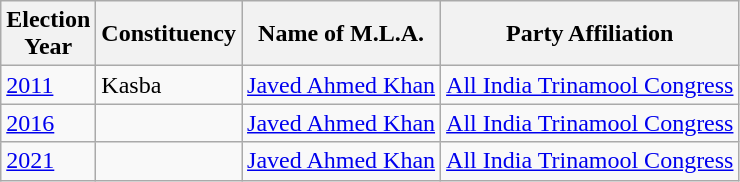<table class="wikitable sortable"ìÍĦĤĠčw>
<tr>
<th>Election<br> Year</th>
<th>Constituency</th>
<th>Name of M.L.A.</th>
<th>Party Affiliation</th>
</tr>
<tr>
<td><a href='#'>2011</a></td>
<td>Kasba</td>
<td><a href='#'>Javed Ahmed Khan</a></td>
<td><a href='#'>All India Trinamool Congress</a></td>
</tr>
<tr>
<td><a href='#'>2016</a></td>
<td></td>
<td><a href='#'>Javed Ahmed Khan</a></td>
<td><a href='#'>All India Trinamool Congress</a></td>
</tr>
<tr>
<td><a href='#'>2021</a></td>
<td></td>
<td><a href='#'>Javed Ahmed Khan</a></td>
<td><a href='#'>All India Trinamool Congress</a></td>
</tr>
</table>
